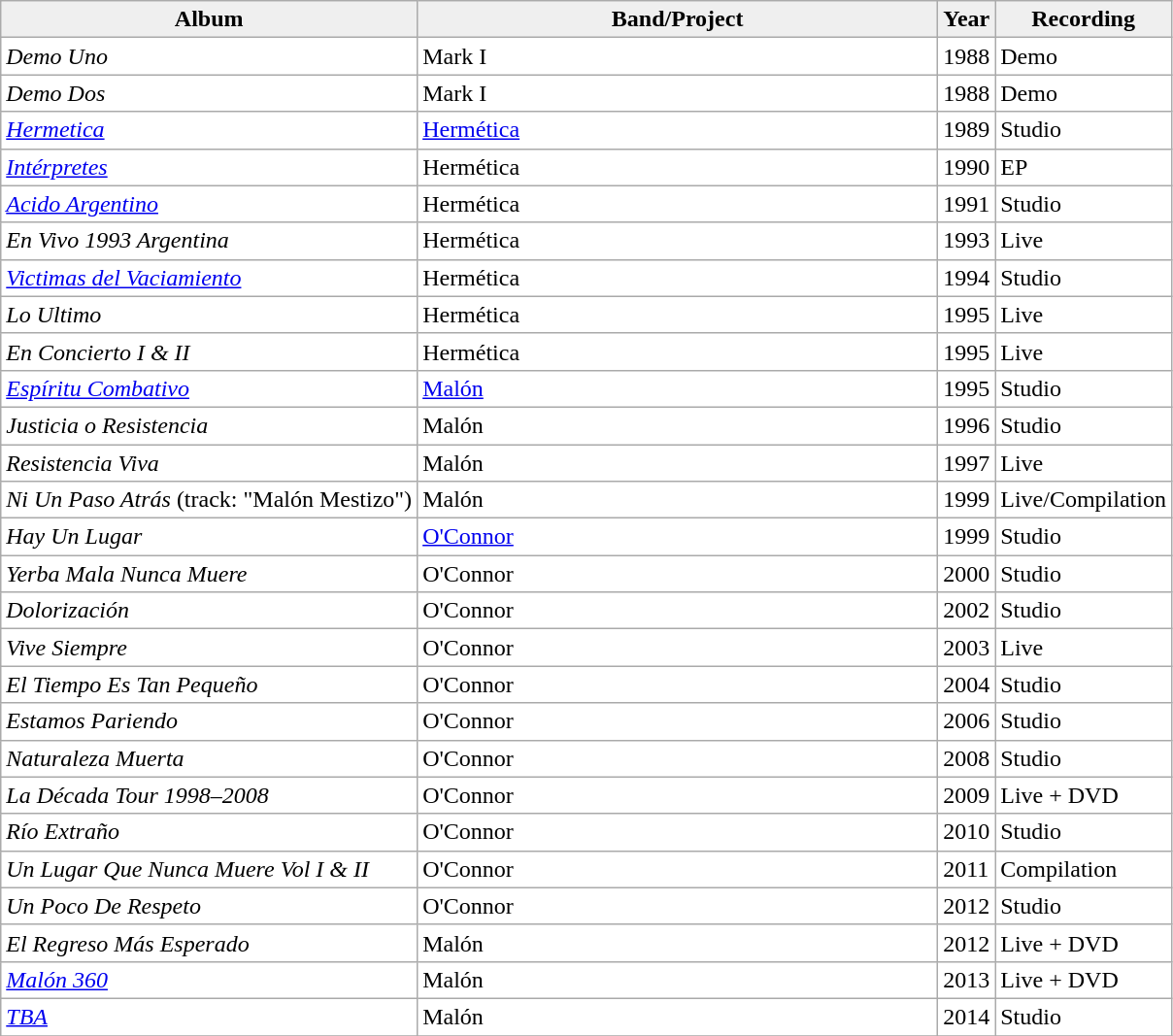<table style="background:#ffffff" class="sortable wikitable">
<tr>
<th style="background:#efefef;">Album</th>
<th style="background:#efefef;" width=350 px>Band/Project</th>
<th style="background:#efefef;">Year</th>
<th style="background:#efefef;">Recording</th>
</tr>
<tr>
<td><em>Demo Uno</em></td>
<td>Mark I</td>
<td>1988</td>
<td>Demo</td>
</tr>
<tr>
<td><em>Demo Dos</em></td>
<td>Mark I</td>
<td>1988</td>
<td>Demo</td>
</tr>
<tr>
<td><em><a href='#'>Hermetica</a></em></td>
<td><a href='#'>Hermética</a></td>
<td>1989</td>
<td>Studio</td>
</tr>
<tr>
<td><em><a href='#'>Intérpretes</a></em></td>
<td>Hermética</td>
<td>1990</td>
<td>EP</td>
</tr>
<tr>
<td><em><a href='#'>Acido Argentino</a></em></td>
<td>Hermética</td>
<td>1991</td>
<td>Studio</td>
</tr>
<tr>
<td><em>En Vivo 1993 Argentina</em></td>
<td>Hermética</td>
<td>1993</td>
<td>Live</td>
</tr>
<tr>
<td><em><a href='#'>Victimas del Vaciamiento</a></em></td>
<td>Hermética</td>
<td>1994</td>
<td>Studio</td>
</tr>
<tr>
<td><em>Lo Ultimo</em></td>
<td>Hermética</td>
<td>1995</td>
<td>Live</td>
</tr>
<tr>
<td><em>En Concierto I & II</em></td>
<td>Hermética</td>
<td>1995</td>
<td>Live</td>
</tr>
<tr>
<td><em><a href='#'>Espíritu Combativo</a></em></td>
<td><a href='#'>Malón</a></td>
<td>1995</td>
<td>Studio</td>
</tr>
<tr>
<td><em>Justicia o Resistencia</em></td>
<td>Malón</td>
<td>1996</td>
<td>Studio</td>
</tr>
<tr>
<td><em>Resistencia Viva</em></td>
<td>Malón</td>
<td>1997</td>
<td>Live</td>
</tr>
<tr>
<td><em>Ni Un Paso Atrás</em> (track: "Malón Mestizo")</td>
<td>Malón</td>
<td>1999</td>
<td>Live/Compilation</td>
</tr>
<tr>
<td><em>Hay Un Lugar</em></td>
<td><a href='#'>O'Connor</a></td>
<td>1999</td>
<td>Studio</td>
</tr>
<tr>
<td><em>Yerba Mala Nunca Muere</em></td>
<td>O'Connor</td>
<td>2000</td>
<td>Studio</td>
</tr>
<tr>
<td><em>Dolorización</em></td>
<td>O'Connor</td>
<td>2002</td>
<td>Studio</td>
</tr>
<tr>
<td><em>Vive Siempre</em></td>
<td>O'Connor</td>
<td>2003</td>
<td>Live</td>
</tr>
<tr>
<td><em>El Tiempo Es Tan Pequeño</em></td>
<td>O'Connor</td>
<td>2004</td>
<td>Studio</td>
</tr>
<tr>
<td><em>Estamos Pariendo</em></td>
<td>O'Connor</td>
<td>2006</td>
<td>Studio</td>
</tr>
<tr>
<td><em>Naturaleza Muerta</em></td>
<td>O'Connor</td>
<td>2008</td>
<td>Studio</td>
</tr>
<tr>
<td><em>La Década Tour 1998–2008</em></td>
<td>O'Connor</td>
<td>2009</td>
<td>Live + DVD</td>
</tr>
<tr>
<td><em>Río Extraño</em></td>
<td>O'Connor</td>
<td>2010</td>
<td>Studio</td>
</tr>
<tr>
<td><em>Un Lugar Que Nunca Muere Vol I & II</em></td>
<td>O'Connor</td>
<td>2011</td>
<td>Compilation</td>
</tr>
<tr>
<td><em>Un Poco De Respeto</em></td>
<td>O'Connor</td>
<td>2012</td>
<td>Studio</td>
</tr>
<tr>
<td><em>El Regreso Más Esperado</em></td>
<td>Malón</td>
<td>2012</td>
<td>Live + DVD</td>
</tr>
<tr>
<td><em><a href='#'>Malón 360</a></em></td>
<td>Malón</td>
<td>2013</td>
<td>Live + DVD</td>
</tr>
<tr>
<td><em><a href='#'>TBA</a></em></td>
<td>Malón</td>
<td>2014</td>
<td>Studio</td>
</tr>
<tr>
</tr>
</table>
